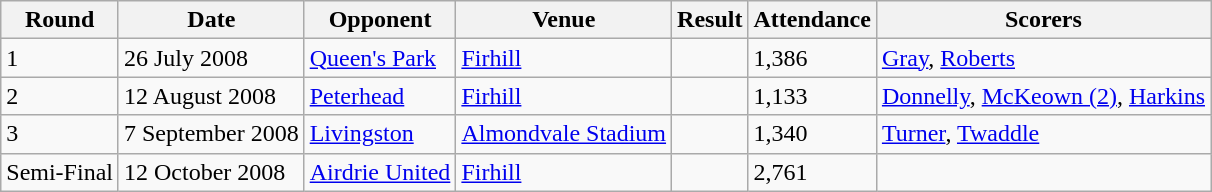<table Class="wikitable">
<tr>
<th>Round</th>
<th>Date</th>
<th>Opponent</th>
<th>Venue</th>
<th>Result</th>
<th>Attendance</th>
<th>Scorers</th>
</tr>
<tr>
<td>1</td>
<td>26 July 2008</td>
<td><a href='#'>Queen's Park</a></td>
<td><a href='#'>Firhill</a></td>
<td></td>
<td>1,386</td>
<td><a href='#'>Gray</a>, <a href='#'>Roberts</a></td>
</tr>
<tr>
<td>2</td>
<td>12 August 2008</td>
<td><a href='#'>Peterhead</a></td>
<td><a href='#'>Firhill</a></td>
<td></td>
<td>1,133</td>
<td><a href='#'>Donnelly</a>, <a href='#'>McKeown (2)</a>, <a href='#'>Harkins</a></td>
</tr>
<tr>
<td>3</td>
<td>7 September 2008</td>
<td><a href='#'>Livingston</a></td>
<td><a href='#'>Almondvale Stadium</a></td>
<td></td>
<td>1,340</td>
<td><a href='#'>Turner</a>, <a href='#'>Twaddle</a></td>
</tr>
<tr>
<td>Semi-Final</td>
<td>12 October 2008</td>
<td><a href='#'>Airdrie United</a></td>
<td><a href='#'>Firhill</a></td>
<td></td>
<td>2,761</td>
<td></td>
</tr>
</table>
